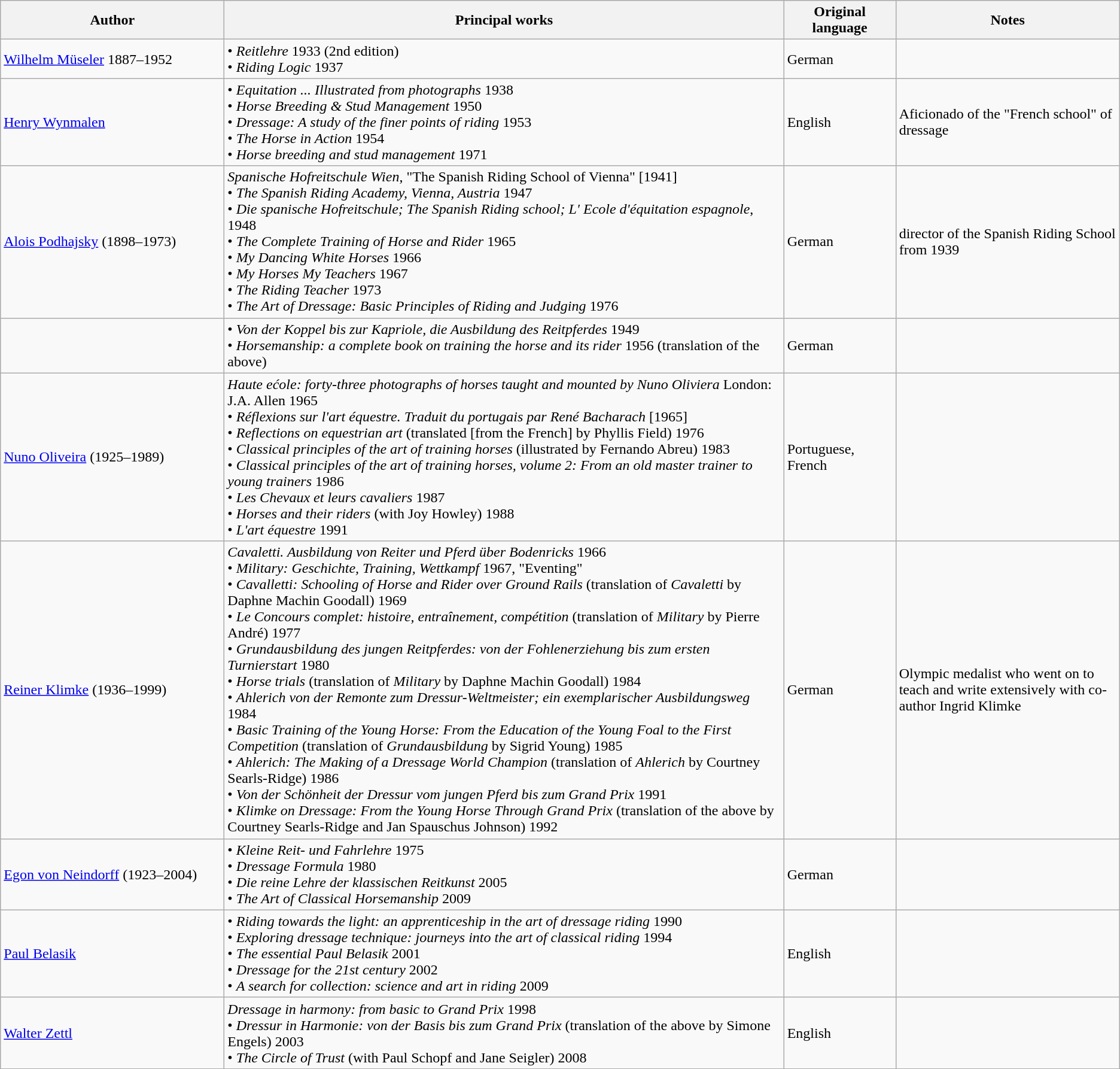<table class="wikitable sortable">
<tr>
<th style="width: 20%">Author</th>
<th class="unsortable" style="width: 50%">Principal works</th>
<th style="width: 10%">Original language</th>
<th class="unsortable" style="width: 20%">Notes</th>
</tr>
<tr>
<td><a href='#'>Wilhelm Müseler</a> 1887–1952</td>
<td>• <em>Reitlehre</em> 1933 (2nd edition)<br>• <em>Riding Logic</em> 1937</td>
<td>German</td>
<td></td>
</tr>
<tr>
<td><a href='#'>Henry Wynmalen</a></td>
<td>• <em>Equitation ... Illustrated from photographs</em> 1938<br>• <em>Horse Breeding & Stud Management</em> 1950<br>• <em>Dressage: A study of the finer points of riding</em> 1953<br>• <em>The Horse in Action</em> 1954<br>• <em>Horse breeding and stud management</em> 1971</td>
<td>English</td>
<td>Aficionado of the "French school" of dressage</td>
</tr>
<tr>
<td><a href='#'>Alois Podhajsky</a> (1898–1973)</td>
<td><em>Spanische Hofreitschule Wien</em>, "The Spanish Riding School of Vienna" [1941]<br>• <em>The Spanish Riding Academy, Vienna, Austria</em> 1947<br>• <em>Die spanische Hofreitschule; The Spanish Riding school; L' Ecole d'équitation espagnole</em>, 1948<br>• <em>The Complete Training of Horse and Rider</em> 1965<br>• <em>My Dancing White Horses</em> 1966<br>• <em>My Horses My Teachers</em> 1967<br>• <em>The Riding Teacher</em> 1973<br>• <em>The Art of Dressage: Basic Principles of Riding and Judging</em> 1976</td>
<td>German</td>
<td>director of the Spanish Riding School from 1939</td>
</tr>
<tr>
<td></td>
<td>• <em>Von der Koppel bis zur Kapriole, die Ausbildung des Reitpferdes</em> 1949<br>• <em>Horsemanship: a complete book on training the horse and its rider</em> 1956 (translation of the above)<br></td>
<td>German</td>
<td></td>
</tr>
<tr>
<td><a href='#'>Nuno Oliveira</a> (1925–1989)</td>
<td><em>Haute ećole: forty-three photographs of horses taught and mounted by Nuno Oliviera</em> London: J.A. Allen 1965<br>• <em>Réflexions sur l'art équestre. Traduit du portugais par René Bacharach</em> [1965]<br>• <em>Reflections on equestrian art</em> (translated [from the French] by Phyllis Field) 1976<br>• <em>Classical principles of the art of training horses</em> (illustrated by Fernando Abreu) 1983<br>• <em>Classical principles of the art of training horses, volume 2: From an old master trainer to young trainers</em> 1986<br>• <em>Les Chevaux et leurs cavaliers</em> 1987<br>• <em>Horses and their riders</em> (with Joy Howley) 1988<br>• <em>L'art équestre</em> 1991</td>
<td>Portuguese, French</td>
<td></td>
</tr>
<tr>
<td><a href='#'>Reiner Klimke</a> (1936–1999)</td>
<td><em>Cavaletti. Ausbildung von Reiter und Pferd über Bodenricks</em> 1966<br>• <em>Military: Geschichte, Training, Wettkampf</em> 1967, "Eventing"<br>• <em>Cavalletti: Schooling of Horse and Rider over Ground Rails</em> (translation of <em>Cavaletti</em> by Daphne Machin Goodall) 1969<br>• <em>Le Concours complet: histoire, entraînement, compétition</em> (translation of <em>Military</em> by Pierre André) 1977<br>• <em>Grundausbildung des jungen Reitpferdes: von der Fohlenerziehung bis zum ersten Turnierstart</em> 1980<br>• <em>Horse trials</em> (translation of <em>Military</em> by Daphne Machin Goodall) 1984<br>• <em>Ahlerich von der Remonte zum Dressur-Weltmeister; ein exemplarischer Ausbildungsweg</em> 1984<br>• <em>Basic Training of the Young Horse: From the Education of the Young Foal to the First Competition</em> (translation of <em>Grundausbildung</em> by Sigrid Young) 1985<br>• <em>Ahlerich: The Making of a Dressage World Champion</em> (translation of <em>Ahlerich</em> by Courtney Searls-Ridge) 1986<br>• <em>Von der Schönheit der Dressur vom jungen Pferd bis zum Grand Prix</em> 1991<br>• <em>Klimke on Dressage: From the Young Horse Through Grand Prix</em> (translation of the above by Courtney Searls-Ridge and Jan Spauschus Johnson) 1992</td>
<td>German</td>
<td>Olympic medalist who went on to teach and write extensively with co-author Ingrid Klimke</td>
</tr>
<tr>
<td><a href='#'>Egon von Neindorff</a> (1923–2004)</td>
<td>• <em>Kleine Reit- und Fahrlehre</em> 1975<br>• <em>Dressage Formula</em> 1980<br>• <em>Die reine Lehre der klassischen Reitkunst</em> 2005<br>• <em>The Art of Classical Horsemanship</em> 2009</td>
<td>German</td>
<td></td>
</tr>
<tr>
<td><a href='#'>Paul Belasik</a></td>
<td>• <em>Riding towards the light: an apprenticeship in the art of dressage riding</em> 1990<br>• <em>Exploring dressage technique: journeys into the art of classical riding</em> 1994<br>• <em>The essential Paul Belasik</em> 2001<br>• <em>Dressage for the 21st century</em> 2002<br>• <em>A search for collection: science and art in riding</em> 2009</td>
<td>English</td>
<td></td>
</tr>
<tr>
<td><a href='#'>Walter Zettl</a></td>
<td><em>Dressage in harmony: from basic to Grand Prix</em> 1998<br>• <em>Dressur in Harmonie: von der Basis bis zum Grand Prix</em> (translation of the above by Simone Engels) 2003<br>• <em>The Circle of Trust</em> (with Paul Schopf and Jane Seigler) 2008</td>
<td>English</td>
<td></td>
</tr>
<tr>
</tr>
</table>
